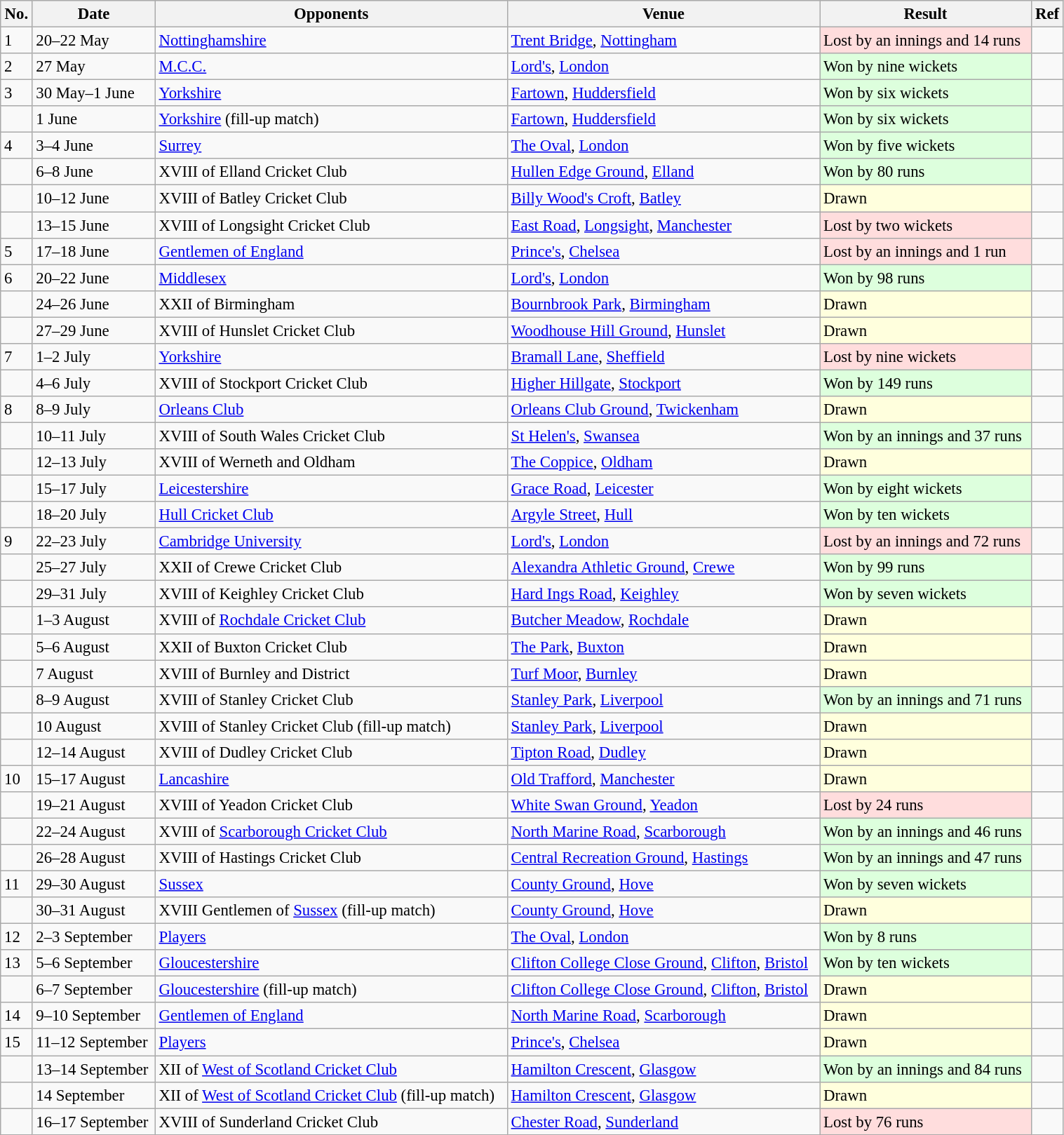<table class="wikitable" width="80%" style="font-size: 95%">
<tr bgcolor="#efefef">
<th>No.</th>
<th>Date</th>
<th>Opponents</th>
<th>Venue</th>
<th>Result</th>
<th>Ref</th>
</tr>
<tr>
<td>1</td>
<td>20–22 May</td>
<td><a href='#'>Nottinghamshire</a></td>
<td><a href='#'>Trent Bridge</a>, <a href='#'>Nottingham</a></td>
<td bgcolor="#ffdddd">Lost by an innings and 14 runs</td>
<td></td>
</tr>
<tr>
<td>2</td>
<td>27 May</td>
<td><a href='#'>M.C.C.</a></td>
<td><a href='#'>Lord's</a>, <a href='#'>London</a></td>
<td bgcolor="#ddffdd">Won by nine wickets</td>
<td></td>
</tr>
<tr>
<td>3</td>
<td>30 May–1 June</td>
<td><a href='#'>Yorkshire</a></td>
<td><a href='#'>Fartown</a>, <a href='#'>Huddersfield</a></td>
<td bgcolor="#ddffdd">Won by six wickets</td>
<td></td>
</tr>
<tr>
<td></td>
<td>1 June</td>
<td><a href='#'>Yorkshire</a> (fill-up match)</td>
<td><a href='#'>Fartown</a>, <a href='#'>Huddersfield</a></td>
<td bgcolor="#ddffdd">Won by six wickets</td>
<td></td>
</tr>
<tr>
<td>4</td>
<td>3–4 June</td>
<td><a href='#'>Surrey</a></td>
<td><a href='#'>The Oval</a>, <a href='#'>London</a></td>
<td bgcolor="#ddffdd">Won by five wickets</td>
<td></td>
</tr>
<tr>
<td></td>
<td>6–8 June</td>
<td>XVIII of Elland Cricket Club</td>
<td><a href='#'>Hullen Edge Ground</a>, <a href='#'>Elland</a></td>
<td bgcolor="#ddffdd">Won by 80 runs</td>
<td></td>
</tr>
<tr>
<td></td>
<td>10–12 June</td>
<td>XVIII of Batley Cricket Club</td>
<td><a href='#'>Billy Wood's Croft</a>, <a href='#'>Batley</a></td>
<td bgcolor="#ffffdd">Drawn</td>
<td></td>
</tr>
<tr>
<td></td>
<td>13–15 June</td>
<td>XVIII of Longsight Cricket Club</td>
<td><a href='#'>East Road</a>, <a href='#'>Longsight</a>, <a href='#'>Manchester</a></td>
<td bgcolor="#ffdddd">Lost by two wickets</td>
<td></td>
</tr>
<tr>
<td>5</td>
<td>17–18 June</td>
<td><a href='#'>Gentlemen of England</a></td>
<td><a href='#'>Prince's</a>, <a href='#'>Chelsea</a></td>
<td bgcolor="#ffdddd">Lost by an innings and 1 run</td>
<td></td>
</tr>
<tr>
<td>6</td>
<td>20–22 June</td>
<td><a href='#'>Middlesex</a></td>
<td><a href='#'>Lord's</a>, <a href='#'>London</a></td>
<td bgcolor="#ddffdd">Won by 98 runs</td>
<td></td>
</tr>
<tr>
<td></td>
<td>24–26 June</td>
<td>XXII of Birmingham</td>
<td><a href='#'>Bournbrook Park</a>, <a href='#'>Birmingham</a></td>
<td bgcolor="#ffffdd">Drawn</td>
<td></td>
</tr>
<tr>
<td></td>
<td>27–29 June</td>
<td>XVIII of Hunslet Cricket Club</td>
<td><a href='#'>Woodhouse Hill Ground</a>, <a href='#'>Hunslet</a></td>
<td bgcolor="#ffffdd">Drawn</td>
<td></td>
</tr>
<tr>
<td>7</td>
<td>1–2 July</td>
<td><a href='#'>Yorkshire</a></td>
<td><a href='#'>Bramall Lane</a>, <a href='#'>Sheffield</a></td>
<td bgcolor="#ffdddd">Lost by nine wickets</td>
<td></td>
</tr>
<tr>
<td></td>
<td>4–6 July</td>
<td>XVIII of Stockport Cricket Club</td>
<td><a href='#'>Higher Hillgate</a>, <a href='#'>Stockport</a></td>
<td bgcolor="#ddffdd">Won by 149 runs</td>
<td></td>
</tr>
<tr>
<td>8</td>
<td>8–9 July</td>
<td><a href='#'>Orleans Club</a></td>
<td><a href='#'>Orleans Club Ground</a>, <a href='#'>Twickenham</a></td>
<td bgcolor="#ffffdd">Drawn</td>
<td></td>
</tr>
<tr>
<td></td>
<td>10–11 July</td>
<td>XVIII of South Wales Cricket Club</td>
<td><a href='#'>St Helen's</a>, <a href='#'>Swansea</a></td>
<td bgcolor="#ddffdd">Won by an innings and 37 runs</td>
<td></td>
</tr>
<tr>
<td></td>
<td>12–13 July</td>
<td>XVIII of Werneth and Oldham</td>
<td><a href='#'>The Coppice</a>, <a href='#'>Oldham</a></td>
<td bgcolor="#ffffdd">Drawn</td>
<td></td>
</tr>
<tr>
<td></td>
<td>15–17 July</td>
<td><a href='#'>Leicestershire</a></td>
<td><a href='#'>Grace Road</a>, <a href='#'>Leicester</a></td>
<td bgcolor="#ddffdd">Won by eight wickets</td>
<td></td>
</tr>
<tr>
<td></td>
<td>18–20 July</td>
<td><a href='#'>Hull Cricket Club</a></td>
<td><a href='#'>Argyle Street</a>, <a href='#'>Hull</a></td>
<td bgcolor="#ddffdd">Won by ten wickets</td>
<td></td>
</tr>
<tr>
<td>9</td>
<td>22–23 July</td>
<td><a href='#'>Cambridge University</a></td>
<td><a href='#'>Lord's</a>, <a href='#'>London</a></td>
<td bgcolor="#ffdddd">Lost by an innings and 72 runs</td>
<td></td>
</tr>
<tr>
<td></td>
<td>25–27 July</td>
<td>XXII of Crewe Cricket Club</td>
<td><a href='#'>Alexandra Athletic Ground</a>, <a href='#'>Crewe</a></td>
<td bgcolor="#ddffdd">Won by 99 runs</td>
<td></td>
</tr>
<tr>
<td></td>
<td>29–31 July</td>
<td>XVIII of Keighley Cricket Club</td>
<td><a href='#'>Hard Ings Road</a>, <a href='#'>Keighley</a></td>
<td bgcolor="#ddffdd">Won by seven wickets</td>
<td></td>
</tr>
<tr>
<td></td>
<td>1–3 August</td>
<td>XVIII of <a href='#'>Rochdale Cricket Club</a></td>
<td><a href='#'>Butcher Meadow</a>, <a href='#'>Rochdale</a></td>
<td bgcolor="#ffffdd">Drawn</td>
<td></td>
</tr>
<tr>
<td></td>
<td>5–6 August</td>
<td>XXII of Buxton Cricket Club</td>
<td><a href='#'>The Park</a>, <a href='#'>Buxton</a></td>
<td bgcolor="#ffffdd">Drawn</td>
<td></td>
</tr>
<tr>
<td></td>
<td>7 August</td>
<td>XVIII of Burnley and District</td>
<td><a href='#'>Turf Moor</a>, <a href='#'>Burnley</a></td>
<td bgcolor="#ffffdd">Drawn</td>
<td></td>
</tr>
<tr>
<td></td>
<td>8–9 August</td>
<td>XVIII of Stanley Cricket Club</td>
<td><a href='#'>Stanley Park</a>, <a href='#'>Liverpool</a></td>
<td bgcolor="#ddffdd">Won by an innings and 71 runs</td>
<td></td>
</tr>
<tr>
<td></td>
<td>10 August</td>
<td>XVIII of Stanley Cricket Club (fill-up match)</td>
<td><a href='#'>Stanley Park</a>, <a href='#'>Liverpool</a></td>
<td bgcolor="#ffffdd">Drawn</td>
<td></td>
</tr>
<tr>
<td></td>
<td>12–14 August</td>
<td>XVIII of Dudley Cricket Club</td>
<td><a href='#'>Tipton Road</a>, <a href='#'>Dudley</a></td>
<td bgcolor="#ffffdd">Drawn</td>
<td></td>
</tr>
<tr>
<td>10</td>
<td>15–17 August</td>
<td><a href='#'>Lancashire</a></td>
<td><a href='#'>Old Trafford</a>, <a href='#'>Manchester</a></td>
<td bgcolor="#ffffdd">Drawn</td>
<td></td>
</tr>
<tr>
<td></td>
<td>19–21 August</td>
<td>XVIII of Yeadon Cricket Club</td>
<td><a href='#'>White Swan Ground</a>, <a href='#'>Yeadon</a></td>
<td bgcolor="#ffdddd">Lost by 24 runs</td>
<td></td>
</tr>
<tr>
<td></td>
<td>22–24 August</td>
<td>XVIII of <a href='#'>Scarborough Cricket Club</a></td>
<td><a href='#'>North Marine Road</a>, <a href='#'>Scarborough</a></td>
<td bgcolor="#ddffdd">Won by an innings and 46 runs</td>
<td></td>
</tr>
<tr>
<td></td>
<td>26–28 August</td>
<td>XVIII of Hastings Cricket Club</td>
<td><a href='#'>Central Recreation Ground</a>, <a href='#'>Hastings</a></td>
<td bgcolor="#ddffdd">Won by an innings and 47 runs</td>
<td></td>
</tr>
<tr>
<td>11</td>
<td>29–30 August</td>
<td><a href='#'>Sussex</a></td>
<td><a href='#'>County Ground</a>, <a href='#'>Hove</a></td>
<td bgcolor="#ddffdd">Won by seven wickets</td>
<td></td>
</tr>
<tr>
<td></td>
<td>30–31 August</td>
<td>XVIII Gentlemen of <a href='#'>Sussex</a> (fill-up match)</td>
<td><a href='#'>County Ground</a>, <a href='#'>Hove</a></td>
<td bgcolor="#ffffdd">Drawn</td>
<td></td>
</tr>
<tr>
<td>12</td>
<td>2–3 September</td>
<td><a href='#'>Players</a></td>
<td><a href='#'>The Oval</a>, <a href='#'>London</a></td>
<td bgcolor="#ddffdd">Won by 8 runs</td>
<td></td>
</tr>
<tr>
<td>13</td>
<td>5–6 September</td>
<td><a href='#'>Gloucestershire</a></td>
<td><a href='#'>Clifton College Close Ground</a>, <a href='#'>Clifton</a>, <a href='#'>Bristol</a></td>
<td bgcolor="#ddffdd">Won by ten wickets</td>
<td></td>
</tr>
<tr>
<td></td>
<td>6–7 September</td>
<td><a href='#'>Gloucestershire</a> (fill-up match)</td>
<td><a href='#'>Clifton College Close Ground</a>, <a href='#'>Clifton</a>, <a href='#'>Bristol</a></td>
<td bgcolor="#ffffdd">Drawn</td>
<td></td>
</tr>
<tr>
<td>14</td>
<td>9–10 September</td>
<td><a href='#'>Gentlemen of England</a></td>
<td><a href='#'>North Marine Road</a>, <a href='#'>Scarborough</a></td>
<td bgcolor="#ffffdd">Drawn</td>
<td></td>
</tr>
<tr>
<td>15</td>
<td>11–12 September</td>
<td><a href='#'>Players</a></td>
<td><a href='#'>Prince's</a>, <a href='#'>Chelsea</a></td>
<td bgcolor="#ffffdd">Drawn</td>
<td></td>
</tr>
<tr>
<td></td>
<td>13–14 September</td>
<td>XII of <a href='#'>West of Scotland Cricket Club</a></td>
<td><a href='#'>Hamilton Crescent</a>, <a href='#'>Glasgow</a></td>
<td bgcolor="#ddffdd">Won by an innings and 84 runs</td>
<td></td>
</tr>
<tr>
<td></td>
<td>14 September</td>
<td>XII of <a href='#'>West of Scotland Cricket Club</a> (fill-up match)</td>
<td><a href='#'>Hamilton Crescent</a>, <a href='#'>Glasgow</a></td>
<td bgcolor="#ffffdd">Drawn</td>
<td></td>
</tr>
<tr>
<td></td>
<td>16–17 September</td>
<td>XVIII of Sunderland Cricket Club</td>
<td><a href='#'>Chester Road</a>, <a href='#'>Sunderland</a></td>
<td bgcolor="#ffdddd">Lost by 76 runs</td>
<td></td>
</tr>
</table>
